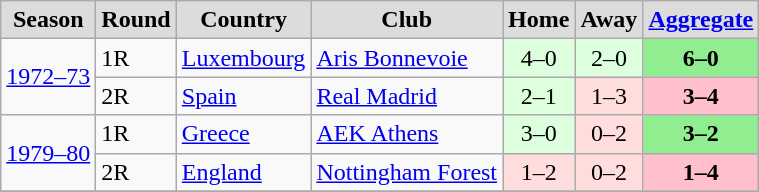<table class="wikitable" style="text-align: center;">
<tr>
<th style="background:#DCDCDC">Season</th>
<th style="background:#DCDCDC">Round</th>
<th style="background:#DCDCDC">Country</th>
<th style="background:#DCDCDC">Club</th>
<th style="background:#DCDCDC">Home</th>
<th style="background:#DCDCDC">Away</th>
<th style="background:#DCDCDC"><a href='#'>Aggregate</a></th>
</tr>
<tr>
<td rowspan=2 align=left><a href='#'>1972–73</a></td>
<td align=left>1R</td>
<td align=left> <a href='#'>Luxembourg</a></td>
<td align=left><a href='#'>Aris Bonnevoie</a></td>
<td bgcolor="#ddffdd" style="text-align:center;">4–0</td>
<td bgcolor="#ddffdd" style="text-align:center;">2–0</td>
<td bgcolor=lightgreen style="text-align:center;"><strong>6–0</strong></td>
</tr>
<tr>
<td align=left>2R</td>
<td align=left> <a href='#'>Spain</a></td>
<td align=left><a href='#'>Real Madrid</a></td>
<td bgcolor="#ddffdd" style="text-align:center;">2–1</td>
<td bgcolor="#ffdddd" style="text-align:center;">1–3</td>
<td bgcolor=pink style="text-align:center;"><strong>3–4</strong></td>
</tr>
<tr>
<td rowspan=2 align=left><a href='#'>1979–80</a></td>
<td align=left>1R</td>
<td align=left> <a href='#'>Greece</a></td>
<td align=left><a href='#'>AEK Athens</a></td>
<td bgcolor="#ddffdd" style="text-align:center;">3–0</td>
<td bgcolor="#ffdddd" style="text-align:center;">0–2</td>
<td bgcolor=lightgreen style="text-align:center;"><strong>3–2</strong></td>
</tr>
<tr>
<td align=left>2R</td>
<td align=left> <a href='#'>England</a></td>
<td align=left><a href='#'>Nottingham Forest</a></td>
<td bgcolor="#ffdddd" style="text-align:center;">1–2</td>
<td bgcolor="#ffdddd" style="text-align:center;">0–2</td>
<td bgcolor=pink style="text-align:center;"><strong>1–4</strong></td>
</tr>
<tr>
</tr>
</table>
